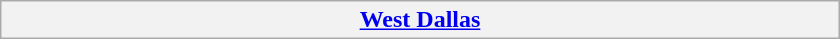<table class="wikitable" style="width:35em">
<tr>
<th colspan=3><a href='#'>West Dallas</a><br>










</th>
</tr>
</table>
